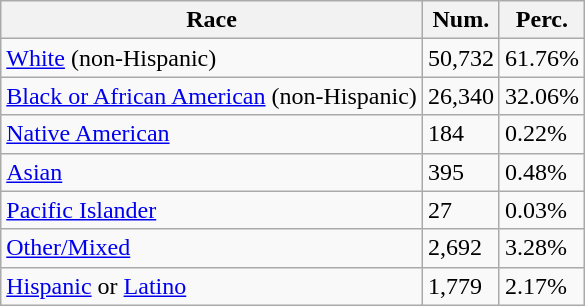<table class="wikitable">
<tr>
<th>Race</th>
<th>Num.</th>
<th>Perc.</th>
</tr>
<tr>
<td><a href='#'>White</a> (non-Hispanic)</td>
<td>50,732</td>
<td>61.76%</td>
</tr>
<tr>
<td><a href='#'>Black or African American</a> (non-Hispanic)</td>
<td>26,340</td>
<td>32.06%</td>
</tr>
<tr>
<td><a href='#'>Native American</a></td>
<td>184</td>
<td>0.22%</td>
</tr>
<tr>
<td><a href='#'>Asian</a></td>
<td>395</td>
<td>0.48%</td>
</tr>
<tr>
<td><a href='#'>Pacific Islander</a></td>
<td>27</td>
<td>0.03%</td>
</tr>
<tr>
<td><a href='#'>Other/Mixed</a></td>
<td>2,692</td>
<td>3.28%</td>
</tr>
<tr>
<td><a href='#'>Hispanic</a> or <a href='#'>Latino</a></td>
<td>1,779</td>
<td>2.17%</td>
</tr>
</table>
